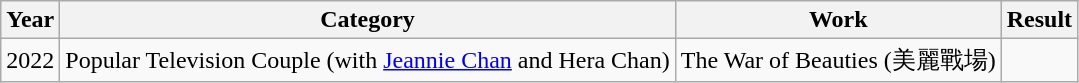<table class="wikitable sortable">
<tr>
<th>Year</th>
<th>Category</th>
<th>Work</th>
<th>Result</th>
</tr>
<tr>
<td>2022</td>
<td>Popular Television Couple (with <a href='#'>Jeannie Chan</a> and Hera Chan)</td>
<td>The War of Beauties (美麗戰場)</td>
<td></td>
</tr>
</table>
